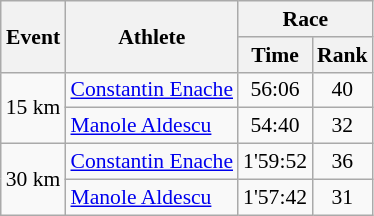<table class="wikitable" border="1" style="font-size:90%">
<tr>
<th rowspan=2>Event</th>
<th rowspan=2>Athlete</th>
<th colspan=2>Race</th>
</tr>
<tr>
<th>Time</th>
<th>Rank</th>
</tr>
<tr>
<td rowspan=2>15 km</td>
<td><a href='#'>Constantin Enache</a></td>
<td align=center>56:06</td>
<td align=center>40</td>
</tr>
<tr>
<td><a href='#'>Manole Aldescu</a></td>
<td align=center>54:40</td>
<td align=center>32</td>
</tr>
<tr>
<td rowspan=2>30 km</td>
<td><a href='#'>Constantin Enache</a></td>
<td align=center>1'59:52</td>
<td align=center>36</td>
</tr>
<tr>
<td><a href='#'>Manole Aldescu</a></td>
<td align=center>1'57:42</td>
<td align=center>31</td>
</tr>
</table>
